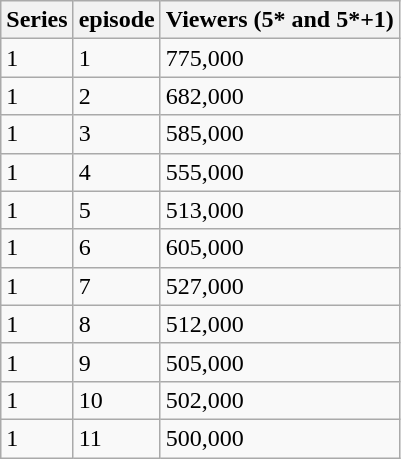<table class="wikitable">
<tr>
<th>Series</th>
<th>episode</th>
<th>Viewers (5* and 5*+1)</th>
</tr>
<tr>
<td>1</td>
<td>1</td>
<td>775,000</td>
</tr>
<tr>
<td>1</td>
<td>2</td>
<td>682,000</td>
</tr>
<tr>
<td>1</td>
<td>3</td>
<td>585,000</td>
</tr>
<tr>
<td>1</td>
<td>4</td>
<td>555,000</td>
</tr>
<tr>
<td>1</td>
<td>5</td>
<td>513,000</td>
</tr>
<tr>
<td>1</td>
<td>6</td>
<td>605,000</td>
</tr>
<tr>
<td>1</td>
<td>7</td>
<td>527,000</td>
</tr>
<tr>
<td>1</td>
<td>8</td>
<td>512,000</td>
</tr>
<tr>
<td>1</td>
<td>9</td>
<td>505,000</td>
</tr>
<tr>
<td>1</td>
<td>10</td>
<td>502,000</td>
</tr>
<tr>
<td>1</td>
<td>11</td>
<td>500,000</td>
</tr>
</table>
